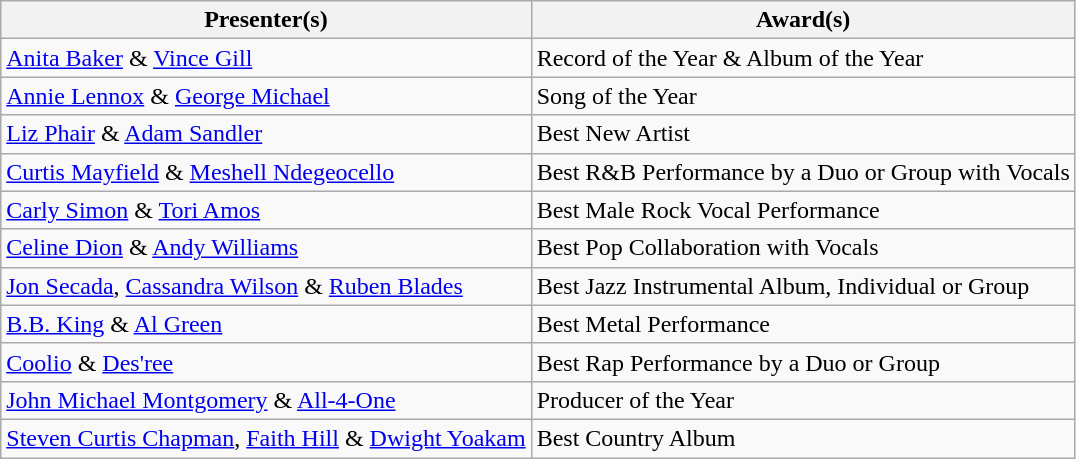<table class="wikitable">
<tr>
<th>Presenter(s)</th>
<th>Award(s)</th>
</tr>
<tr>
<td><a href='#'>Anita Baker</a> & <a href='#'>Vince Gill</a></td>
<td>Record of the Year & Album of the Year</td>
</tr>
<tr>
<td><a href='#'>Annie Lennox</a> & <a href='#'>George Michael</a></td>
<td>Song of the Year</td>
</tr>
<tr>
<td><a href='#'>Liz Phair</a> & <a href='#'>Adam Sandler</a></td>
<td>Best New Artist</td>
</tr>
<tr>
<td><a href='#'>Curtis Mayfield</a> & <a href='#'>Meshell Ndegeocello</a></td>
<td>Best R&B Performance by a Duo or Group with Vocals</td>
</tr>
<tr>
<td><a href='#'>Carly Simon</a> & <a href='#'>Tori Amos</a></td>
<td>Best Male Rock Vocal Performance</td>
</tr>
<tr>
<td><a href='#'>Celine Dion</a> & <a href='#'>Andy Williams</a></td>
<td>Best Pop Collaboration with Vocals</td>
</tr>
<tr>
<td><a href='#'>Jon Secada</a>, <a href='#'>Cassandra Wilson</a> & <a href='#'>Ruben Blades</a></td>
<td>Best Jazz Instrumental Album, Individual or Group</td>
</tr>
<tr>
<td><a href='#'>B.B. King</a> & <a href='#'>Al Green</a></td>
<td>Best Metal Performance</td>
</tr>
<tr>
<td><a href='#'>Coolio</a> & <a href='#'>Des'ree</a></td>
<td>Best Rap Performance by a Duo or Group</td>
</tr>
<tr>
<td><a href='#'>John Michael Montgomery</a> & <a href='#'>All-4-One</a></td>
<td>Producer of the Year</td>
</tr>
<tr>
<td><a href='#'>Steven Curtis Chapman</a>, <a href='#'>Faith Hill</a> & <a href='#'>Dwight Yoakam</a></td>
<td>Best Country Album</td>
</tr>
</table>
